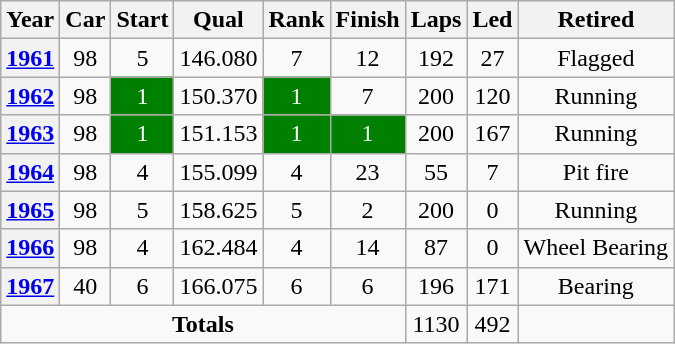<table class="wikitable" style="text-align:center">
<tr>
<th>Year</th>
<th>Car</th>
<th>Start</th>
<th>Qual</th>
<th>Rank</th>
<th>Finish</th>
<th>Laps</th>
<th>Led</th>
<th>Retired</th>
</tr>
<tr>
<th><a href='#'>1961</a></th>
<td>98</td>
<td>5</td>
<td>146.080</td>
<td>7</td>
<td>12</td>
<td>192</td>
<td>27</td>
<td>Flagged</td>
</tr>
<tr>
<th><a href='#'>1962</a></th>
<td>98</td>
<td style="background:green;color:white">1</td>
<td>150.370</td>
<td style="background:green;color:white">1</td>
<td>7</td>
<td>200</td>
<td>120</td>
<td>Running</td>
</tr>
<tr>
<th><a href='#'>1963</a></th>
<td>98</td>
<td style="background:green;color:white">1</td>
<td>151.153</td>
<td style="background:green;color:white">1</td>
<td style="background:green;color:white">1</td>
<td>200</td>
<td>167</td>
<td>Running</td>
</tr>
<tr>
<th><a href='#'>1964</a></th>
<td>98</td>
<td>4</td>
<td>155.099</td>
<td>4</td>
<td>23</td>
<td>55</td>
<td>7</td>
<td>Pit fire</td>
</tr>
<tr>
<th><a href='#'>1965</a></th>
<td>98</td>
<td>5</td>
<td>158.625</td>
<td>5</td>
<td>2</td>
<td>200</td>
<td>0</td>
<td>Running</td>
</tr>
<tr>
<th><a href='#'>1966</a></th>
<td>98</td>
<td>4</td>
<td>162.484</td>
<td>4</td>
<td>14</td>
<td>87</td>
<td>0</td>
<td>Wheel Bearing</td>
</tr>
<tr>
<th><a href='#'>1967</a></th>
<td>40</td>
<td>6</td>
<td>166.075</td>
<td>6</td>
<td>6</td>
<td>196</td>
<td>171</td>
<td>Bearing</td>
</tr>
<tr>
<td colspan=6><strong>Totals</strong></td>
<td>1130</td>
<td>492</td>
<td></td>
</tr>
</table>
